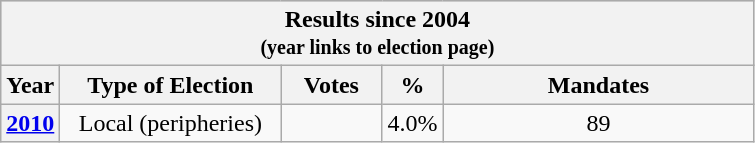<table class="wikitable">
<tr style="background:#c9c9c9;">
<th colspan="9"><strong>Results since 2004<br><small>(year links to election page)</small></strong></th>
</tr>
<tr>
<th style="width: 20px">Year</th>
<th style="width:140px">Type of Election</th>
<th style="width: 60px">Votes</th>
<th style="width: 20px">%</th>
<th style="width:200px">Mandates</th>
</tr>
<tr>
<th><a href='#'>2010</a></th>
<td style="text-align:center">Local (peripheries)</td>
<td style="text-align:center"></td>
<td style="text-align:center">4.0%</td>
<td style="text-align:center">89</td>
</tr>
</table>
